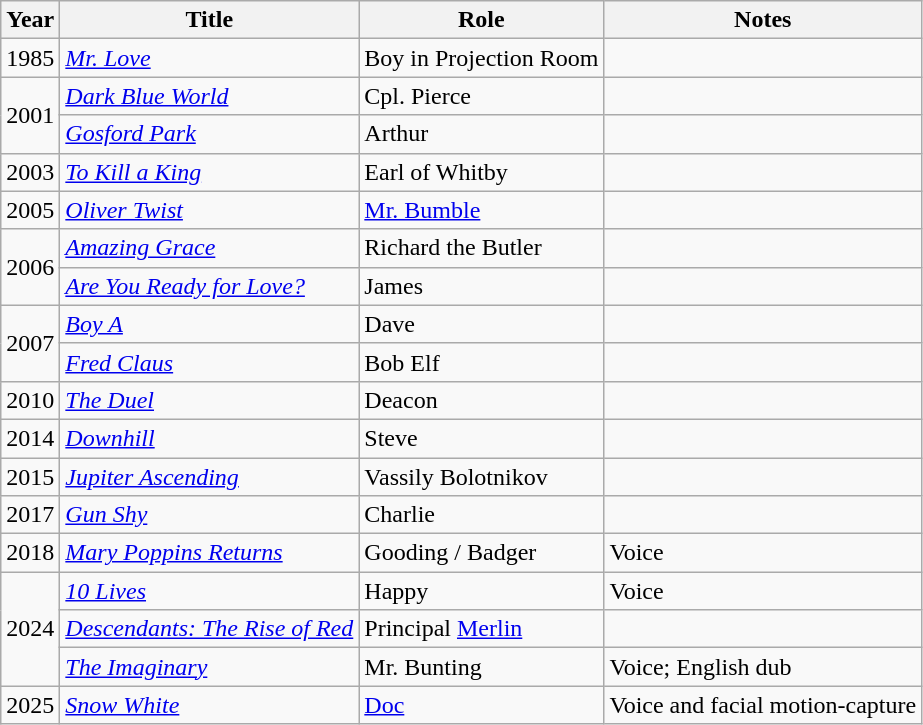<table class="wikitable sortable">
<tr>
<th>Year</th>
<th>Title</th>
<th>Role</th>
<th>Notes</th>
</tr>
<tr>
<td>1985</td>
<td><em><a href='#'>Mr. Love</a></em></td>
<td>Boy in Projection Room</td>
<td></td>
</tr>
<tr>
<td rowspan=2>2001</td>
<td><em><a href='#'>Dark Blue World</a></em></td>
<td>Cpl. Pierce</td>
<td></td>
</tr>
<tr>
<td><em><a href='#'>Gosford Park</a></em></td>
<td>Arthur</td>
<td></td>
</tr>
<tr>
<td>2003</td>
<td><em><a href='#'>To Kill a King</a></em></td>
<td>Earl of Whitby</td>
<td></td>
</tr>
<tr>
<td>2005</td>
<td><em><a href='#'>Oliver Twist</a></em></td>
<td><a href='#'>Mr. Bumble</a></td>
<td></td>
</tr>
<tr>
<td rowspan=2>2006</td>
<td><em><a href='#'>Amazing Grace</a></em></td>
<td>Richard the Butler</td>
<td></td>
</tr>
<tr>
<td><em><a href='#'>Are You Ready for Love?</a></em></td>
<td>James</td>
<td></td>
</tr>
<tr>
<td rowspan=2>2007</td>
<td><em><a href='#'>Boy A</a></em></td>
<td>Dave</td>
<td></td>
</tr>
<tr>
<td><em><a href='#'>Fred Claus</a></em></td>
<td>Bob Elf</td>
<td></td>
</tr>
<tr>
<td>2010</td>
<td><em><a href='#'>The Duel</a></em></td>
<td>Deacon</td>
<td></td>
</tr>
<tr>
<td>2014</td>
<td><em><a href='#'>Downhill</a></em></td>
<td>Steve</td>
<td></td>
</tr>
<tr>
<td>2015</td>
<td><em><a href='#'>Jupiter Ascending</a></em></td>
<td>Vassily Bolotnikov</td>
<td></td>
</tr>
<tr>
<td>2017</td>
<td><em><a href='#'>Gun Shy</a></em></td>
<td>Charlie</td>
<td></td>
</tr>
<tr>
<td>2018</td>
<td><em><a href='#'>Mary Poppins Returns</a></em></td>
<td>Gooding / Badger</td>
<td>Voice</td>
</tr>
<tr>
<td rowspan="3">2024</td>
<td><em><a href='#'>10 Lives</a></em></td>
<td>Happy</td>
<td>Voice</td>
</tr>
<tr>
<td><em><a href='#'>Descendants: The Rise of Red</a></em></td>
<td>Principal <a href='#'>Merlin</a></td>
<td></td>
</tr>
<tr>
<td><em><a href='#'>The Imaginary</a></em></td>
<td>Mr. Bunting</td>
<td>Voice; English dub</td>
</tr>
<tr>
<td>2025</td>
<td><em><a href='#'>Snow White</a></em></td>
<td><a href='#'>Doc</a></td>
<td>Voice and facial motion-capture</td>
</tr>
</table>
